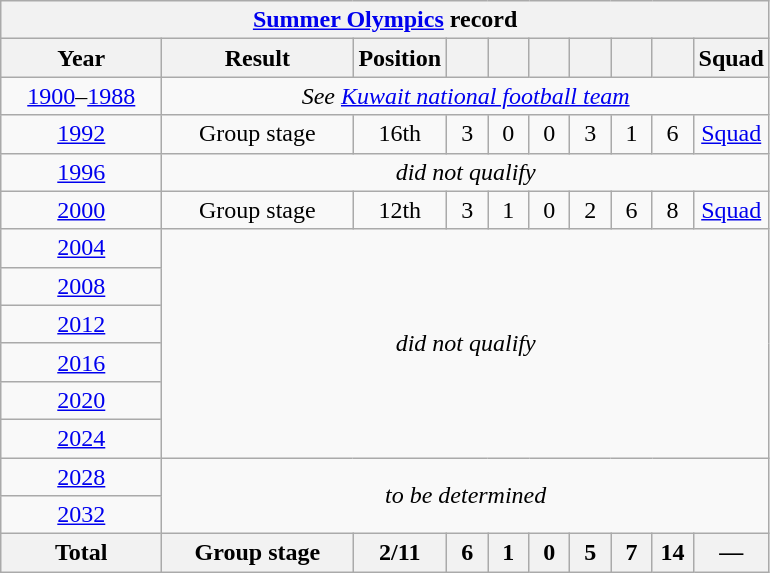<table class="wikitable" style="text-align: center;">
<tr>
<th colspan="10"><a href='#'>Summer Olympics</a> record</th>
</tr>
<tr>
<th width="100">Year</th>
<th width="120">Result</th>
<th width="50">Position</th>
<th width="20"></th>
<th width="20"></th>
<th width="20"></th>
<th width="20"></th>
<th width="20"></th>
<th width="20"></th>
<th>Squad</th>
</tr>
<tr>
<td><a href='#'>1900</a>–<a href='#'>1988</a></td>
<td colspan="9"><em>See <a href='#'>Kuwait national football team</a></em></td>
</tr>
<tr>
<td> <a href='#'>1992</a></td>
<td>Group stage</td>
<td>16th</td>
<td>3</td>
<td>0</td>
<td>0</td>
<td>3</td>
<td>1</td>
<td>6</td>
<td><a href='#'>Squad</a></td>
</tr>
<tr>
<td> <a href='#'>1996</a></td>
<td colspan="9"><em>did not qualify</em></td>
</tr>
<tr>
<td> <a href='#'>2000</a></td>
<td>Group stage</td>
<td>12th</td>
<td>3</td>
<td>1</td>
<td>0</td>
<td>2</td>
<td>6</td>
<td>8</td>
<td><a href='#'>Squad</a></td>
</tr>
<tr>
<td> <a href='#'>2004</a></td>
<td colspan="19" rowspan="6"><em>did not qualify</em></td>
</tr>
<tr>
<td> <a href='#'>2008</a></td>
</tr>
<tr>
<td> <a href='#'>2012</a></td>
</tr>
<tr>
<td> <a href='#'>2016</a></td>
</tr>
<tr>
<td> <a href='#'>2020</a></td>
</tr>
<tr>
<td> <a href='#'>2024</a></td>
</tr>
<tr>
<td> <a href='#'>2028</a></td>
<td colspan="19" rowspan="2"><em>to be determined</em></td>
</tr>
<tr>
<td> <a href='#'>2032</a></td>
</tr>
<tr>
<th>Total</th>
<th>Group stage</th>
<th>2/11</th>
<th>6</th>
<th>1</th>
<th>0</th>
<th>5</th>
<th>7</th>
<th>14</th>
<th>—</th>
</tr>
</table>
